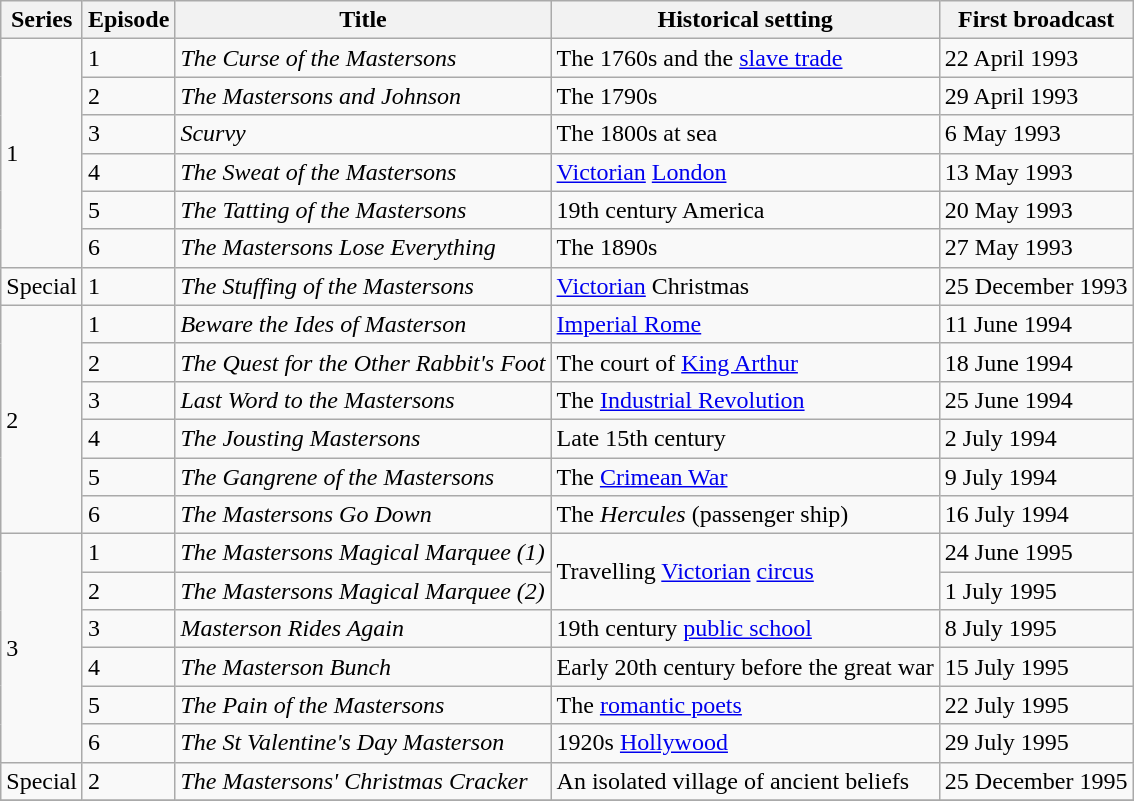<table class="wikitable">
<tr>
<th>Series</th>
<th>Episode</th>
<th>Title</th>
<th>Historical setting</th>
<th>First broadcast</th>
</tr>
<tr>
<td rowspan="6">1</td>
<td>1</td>
<td><em>The Curse of the Mastersons</em></td>
<td>The 1760s and the <a href='#'>slave trade</a></td>
<td>22 April 1993</td>
</tr>
<tr>
<td>2</td>
<td><em>The Mastersons and Johnson</em></td>
<td>The 1790s</td>
<td>29 April 1993</td>
</tr>
<tr>
<td>3</td>
<td><em>Scurvy</em></td>
<td>The 1800s at sea</td>
<td>6 May 1993</td>
</tr>
<tr>
<td>4</td>
<td><em>The Sweat of the Mastersons</em></td>
<td><a href='#'>Victorian</a> <a href='#'>London</a></td>
<td>13 May 1993</td>
</tr>
<tr>
<td>5</td>
<td><em>The Tatting of the Mastersons</em></td>
<td>19th century America</td>
<td>20 May 1993</td>
</tr>
<tr>
<td>6</td>
<td><em>The Mastersons Lose Everything</em></td>
<td>The 1890s</td>
<td>27 May 1993</td>
</tr>
<tr>
<td>Special</td>
<td>1</td>
<td><em>The Stuffing of the Mastersons</em></td>
<td><a href='#'>Victorian</a> Christmas</td>
<td>25 December 1993</td>
</tr>
<tr>
<td rowspan="6">2</td>
<td>1</td>
<td><em>Beware the Ides of Masterson</em></td>
<td><a href='#'>Imperial Rome</a></td>
<td>11 June 1994</td>
</tr>
<tr>
<td>2</td>
<td><em>The Quest for the Other Rabbit's Foot</em></td>
<td>The court of <a href='#'>King Arthur</a></td>
<td>18 June 1994</td>
</tr>
<tr>
<td>3</td>
<td><em>Last Word to the Mastersons</em></td>
<td>The <a href='#'>Industrial Revolution</a></td>
<td>25 June 1994</td>
</tr>
<tr>
<td>4</td>
<td><em>The Jousting Mastersons</em></td>
<td>Late 15th century</td>
<td>2 July 1994</td>
</tr>
<tr>
<td>5</td>
<td><em>The Gangrene of the Mastersons</em></td>
<td>The <a href='#'>Crimean War</a></td>
<td>9 July 1994</td>
</tr>
<tr>
<td>6</td>
<td><em>The Mastersons Go Down</em></td>
<td>The <em>Hercules</em> (passenger ship)</td>
<td>16 July 1994</td>
</tr>
<tr>
<td rowspan="6">3</td>
<td>1</td>
<td><em>The Mastersons Magical Marquee (1)</em></td>
<td rowspan="2">Travelling <a href='#'>Victorian</a> <a href='#'>circus</a></td>
<td>24 June 1995</td>
</tr>
<tr>
<td>2</td>
<td><em>The Mastersons Magical Marquee (2)</em></td>
<td>1 July 1995</td>
</tr>
<tr>
<td>3</td>
<td><em>Masterson Rides Again</em></td>
<td>19th century <a href='#'>public school</a></td>
<td>8 July 1995</td>
</tr>
<tr>
<td>4</td>
<td><em>The Masterson Bunch</em></td>
<td>Early 20th century before the great war</td>
<td>15 July 1995</td>
</tr>
<tr>
<td>5</td>
<td><em>The Pain of the Mastersons</em></td>
<td>The <a href='#'>romantic poets</a></td>
<td>22 July 1995</td>
</tr>
<tr>
<td>6</td>
<td><em>The St Valentine's Day Masterson</em></td>
<td>1920s <a href='#'>Hollywood</a></td>
<td>29 July 1995</td>
</tr>
<tr>
<td>Special</td>
<td>2</td>
<td><em>The Mastersons' Christmas Cracker</em></td>
<td>An isolated village of ancient beliefs</td>
<td>25 December 1995</td>
</tr>
<tr>
</tr>
</table>
